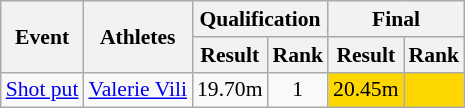<table class="wikitable" border="1" style="font-size:90%">
<tr>
<th rowspan="2">Event</th>
<th rowspan="2">Athletes</th>
<th colspan="2">Qualification</th>
<th colspan="2">Final</th>
</tr>
<tr>
<th>Result</th>
<th>Rank</th>
<th>Result</th>
<th>Rank</th>
</tr>
<tr>
<td><a href='#'>Shot put</a></td>
<td><a href='#'>Valerie Vili</a></td>
<td align=center>19.70m</td>
<td align=center>1</td>
<td align=center bgcolor="gold">20.45m</td>
<td align=center bgcolor="gold"></td>
</tr>
</table>
